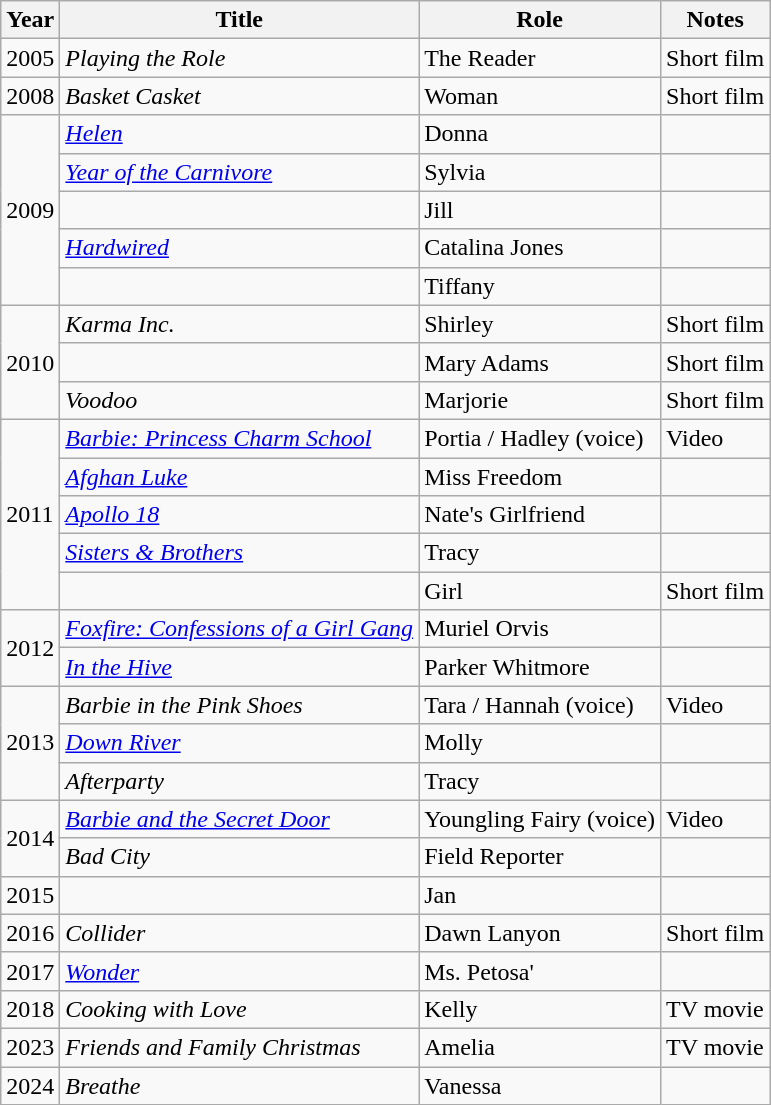<table class="wikitable sortable">
<tr>
<th>Year</th>
<th>Title</th>
<th>Role</th>
<th class="unsortable">Notes</th>
</tr>
<tr>
<td>2005</td>
<td><em>Playing the Role</em></td>
<td>The Reader</td>
<td>Short film</td>
</tr>
<tr>
<td>2008</td>
<td><em>Basket Casket</em></td>
<td>Woman</td>
<td>Short film</td>
</tr>
<tr>
<td rowspan="5">2009</td>
<td><em><a href='#'>Helen</a></em></td>
<td>Donna</td>
<td></td>
</tr>
<tr>
<td><em><a href='#'>Year of the Carnivore</a></em></td>
<td>Sylvia</td>
<td></td>
</tr>
<tr>
<td><em></em></td>
<td>Jill</td>
<td></td>
</tr>
<tr>
<td><em><a href='#'>Hardwired</a></em></td>
<td>Catalina Jones</td>
<td></td>
</tr>
<tr>
<td><em></em></td>
<td>Tiffany</td>
<td></td>
</tr>
<tr>
<td rowspan="3">2010</td>
<td><em>Karma Inc.</em></td>
<td>Shirley</td>
<td>Short film</td>
</tr>
<tr>
<td><em></em></td>
<td>Mary Adams</td>
<td>Short film</td>
</tr>
<tr>
<td><em>Voodoo</em></td>
<td>Marjorie</td>
<td>Short film</td>
</tr>
<tr>
<td rowspan="5">2011</td>
<td><em><a href='#'>Barbie: Princess Charm School</a></em></td>
<td>Portia / Hadley (voice)</td>
<td>Video</td>
</tr>
<tr>
<td><em><a href='#'>Afghan Luke</a></em></td>
<td>Miss Freedom</td>
<td></td>
</tr>
<tr>
<td><em><a href='#'>Apollo 18</a></em></td>
<td>Nate's Girlfriend</td>
<td></td>
</tr>
<tr>
<td><em><a href='#'>Sisters & Brothers</a></em></td>
<td>Tracy</td>
<td></td>
</tr>
<tr>
<td><em></em></td>
<td>Girl</td>
<td>Short film</td>
</tr>
<tr>
<td rowspan="2">2012</td>
<td><em><a href='#'>Foxfire: Confessions of a Girl Gang</a></em></td>
<td>Muriel Orvis</td>
<td></td>
</tr>
<tr>
<td><em><a href='#'>In the Hive</a></em></td>
<td>Parker Whitmore</td>
<td></td>
</tr>
<tr>
<td rowspan="3">2013</td>
<td><em>Barbie in the Pink Shoes</em></td>
<td>Tara / Hannah (voice)</td>
<td>Video</td>
</tr>
<tr>
<td><em><a href='#'>Down River</a></em></td>
<td>Molly</td>
<td></td>
</tr>
<tr>
<td><em>Afterparty</em></td>
<td>Tracy</td>
<td></td>
</tr>
<tr>
<td rowspan="2">2014</td>
<td><em><a href='#'>Barbie and the Secret Door</a></em></td>
<td>Youngling Fairy (voice)</td>
<td>Video</td>
</tr>
<tr>
<td><em>Bad City</em></td>
<td>Field Reporter</td>
<td></td>
</tr>
<tr>
<td>2015</td>
<td><em></em></td>
<td>Jan</td>
<td></td>
</tr>
<tr>
<td>2016</td>
<td><em>Collider</em></td>
<td>Dawn Lanyon</td>
<td>Short film</td>
</tr>
<tr>
<td>2017</td>
<td><em><a href='#'>Wonder</a></em></td>
<td>Ms. Petosa'</td>
<td></td>
</tr>
<tr>
<td>2018</td>
<td><em>Cooking with Love</em></td>
<td>Kelly</td>
<td>TV movie</td>
</tr>
<tr>
<td>2023</td>
<td><em>Friends and Family Christmas</em></td>
<td>Amelia</td>
<td>TV movie</td>
</tr>
<tr>
<td>2024</td>
<td><em>Breathe</em></td>
<td>Vanessa</td>
<td></td>
</tr>
</table>
